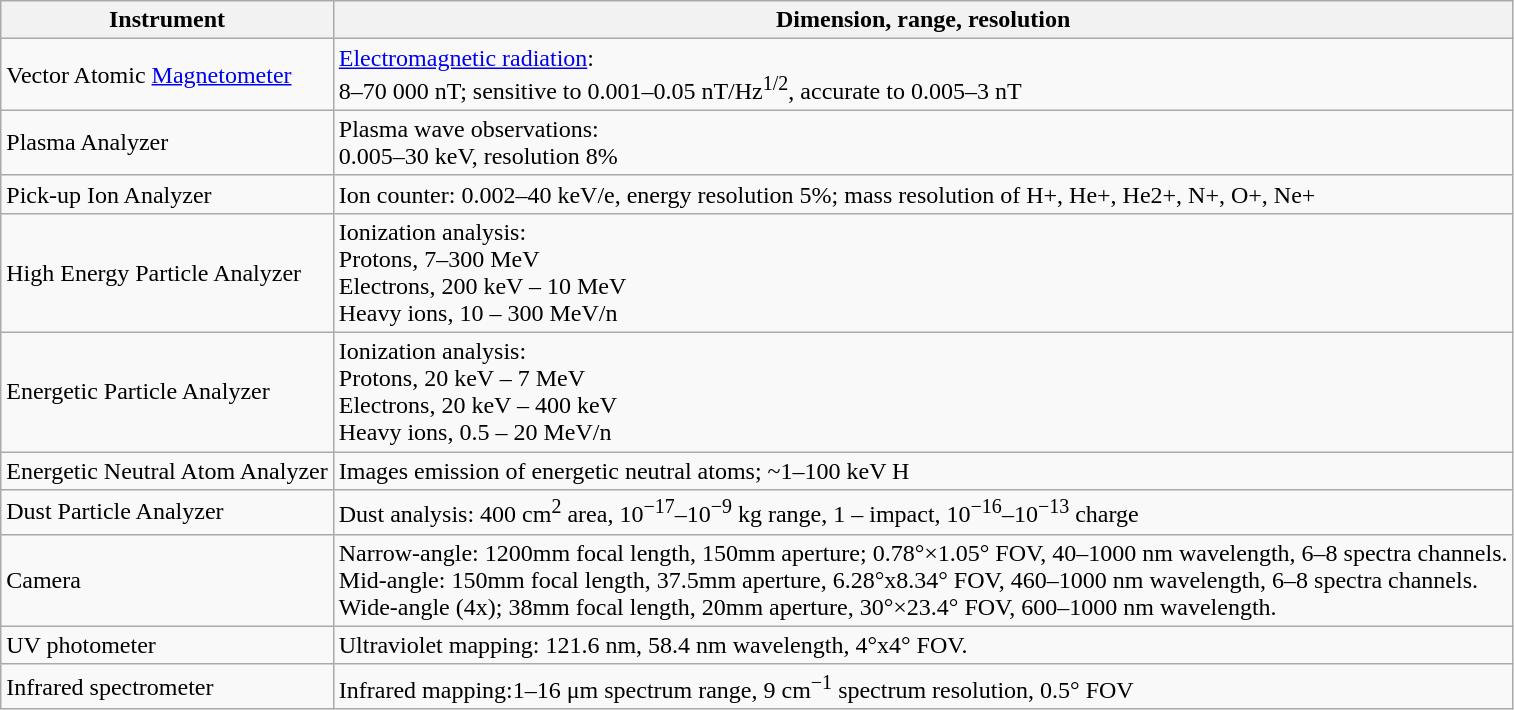<table class="wikitable">
<tr>
<th>Instrument</th>
<th>Dimension, range, resolution</th>
</tr>
<tr>
<td>Vector Atomic <a href='#'>Magnetometer</a></td>
<td><a href='#'>Electromagnetic radiation</a>:<br>8–70 000 nT; sensitive to 0.001–0.05 nT/Hz<sup>1/2</sup>, accurate to 0.005–3 nT</td>
</tr>
<tr>
<td>Plasma Analyzer</td>
<td>Plasma wave observations:<br>0.005–30 keV, resolution 8%</td>
</tr>
<tr>
<td>Pick-up Ion Analyzer</td>
<td>Ion counter: 0.002–40 keV/e, energy resolution 5%; mass resolution of H+, He+, He2+, N+, O+, Ne+</td>
</tr>
<tr>
<td>High Energy Particle Analyzer</td>
<td>Ionization analysis:<br>Protons, 7–300 MeV<br>Electrons, 200 keV – 10 MeV<br>Heavy ions, 10 – 300 MeV/n</td>
</tr>
<tr>
<td>Energetic Particle Analyzer</td>
<td>Ionization analysis:<br>Protons, 20 keV – 7 MeV<br>Electrons, 20 keV – 400 keV<br>Heavy ions, 0.5 – 20 MeV/n</td>
</tr>
<tr>
<td>Energetic Neutral Atom Analyzer</td>
<td>Images emission of energetic neutral atoms; ~1–100 keV H</td>
</tr>
<tr>
<td>Dust Particle Analyzer</td>
<td>Dust analysis: 400 cm<sup>2</sup> area, 10<sup>−17</sup>–10<sup>−9</sup> kg range, 1 –  impact, 10<sup>−16</sup>–10<sup>−13</sup> charge</td>
</tr>
<tr>
<td>Camera</td>
<td>Narrow-angle: 1200mm focal length, 150mm aperture; 0.78°×1.05° FOV, 40–1000 nm wavelength, 6–8 spectra channels.<br>Mid-angle: 150mm focal length, 37.5mm aperture, 6.28°x8.34° FOV, 460–1000 nm wavelength, 6–8 spectra channels.<br>Wide-angle (4x); 38mm focal length, 20mm aperture, 30°×23.4° FOV, 600–1000 nm wavelength.</td>
</tr>
<tr>
<td>UV photometer</td>
<td>Ultraviolet mapping: 121.6 nm, 58.4 nm wavelength, 4°x4° FOV.</td>
</tr>
<tr>
<td>Infrared spectrometer</td>
<td>Infrared mapping:1–16 μm spectrum range, 9 cm<sup>−1</sup> spectrum resolution, 0.5° FOV</td>
</tr>
</table>
